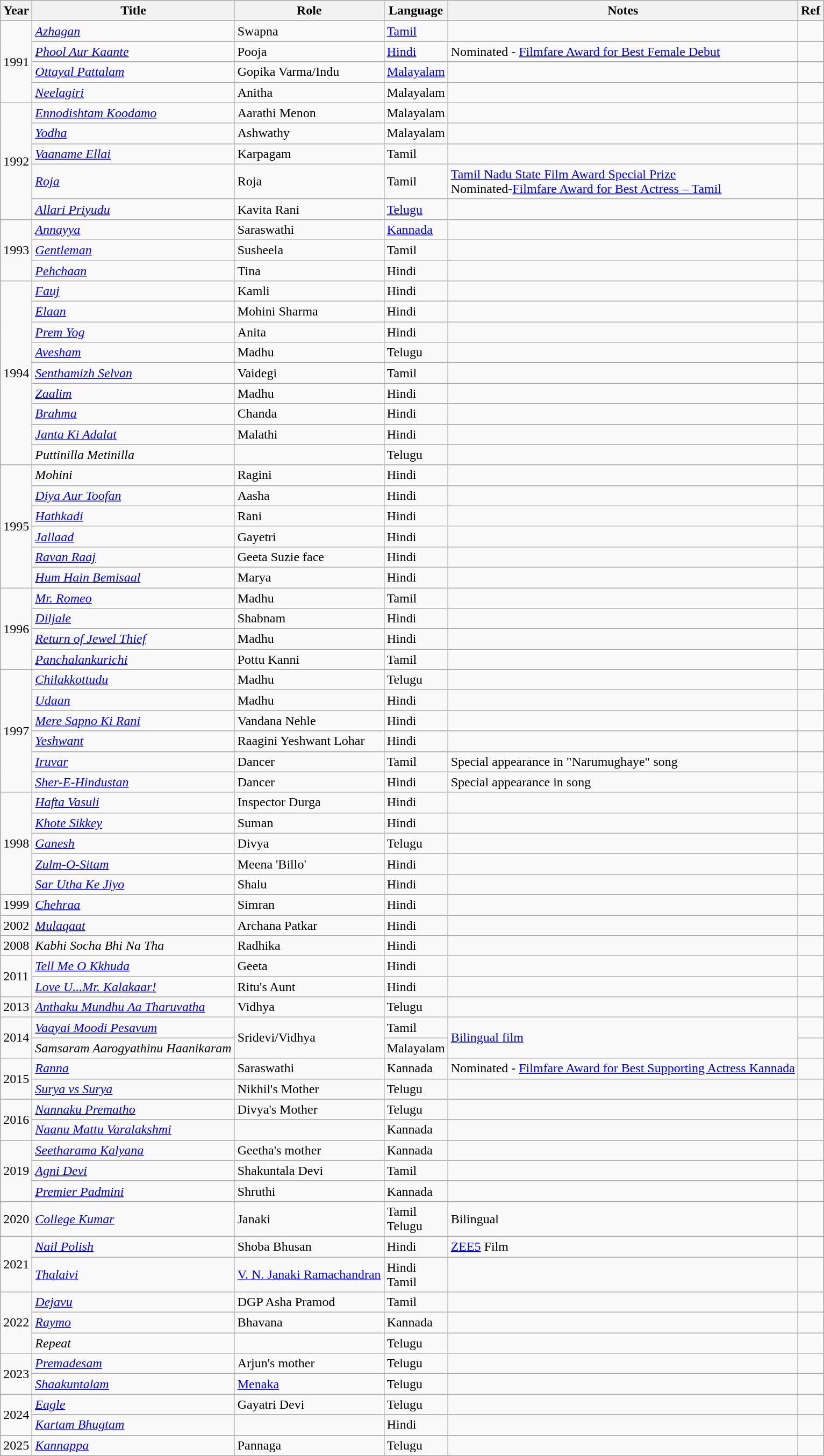<table class="wikitable sortable">
<tr>
<th>Year</th>
<th>Title</th>
<th>Role</th>
<th>Language</th>
<th class="unsortable">Notes</th>
<th>Ref</th>
</tr>
<tr>
<td rowspan="4">1991</td>
<td><em><a href='#'>Azhagan</a></em></td>
<td>Swapna</td>
<td><a href='#'>Tamil</a></td>
<td></td>
<td></td>
</tr>
<tr>
<td><em><a href='#'>Phool Aur Kaante</a></em></td>
<td>Pooja</td>
<td><a href='#'>Hindi</a></td>
<td>Nominated - <a href='#'>Filmfare Award for Best Female Debut</a></td>
<td></td>
</tr>
<tr>
<td><em><a href='#'>Ottayal Pattalam</a></em></td>
<td>Gopika Varma/Indu</td>
<td><a href='#'>Malayalam</a></td>
<td></td>
<td></td>
</tr>
<tr>
<td><em><a href='#'>Neelagiri</a></em></td>
<td>Anitha</td>
<td>Malayalam</td>
<td></td>
<td></td>
</tr>
<tr>
<td rowspan="5">1992</td>
<td><em><a href='#'>Ennodishtam Koodamo</a></em></td>
<td>Aarathi Menon</td>
<td>Malayalam</td>
<td></td>
<td></td>
</tr>
<tr>
<td><em><a href='#'>Yodha</a></em></td>
<td>Ashwathy</td>
<td>Malayalam</td>
<td></td>
<td></td>
</tr>
<tr>
<td><em><a href='#'>Vaaname Ellai</a></em></td>
<td>Karpagam</td>
<td>Tamil</td>
<td></td>
<td></td>
</tr>
<tr>
<td><em><a href='#'>Roja</a></em></td>
<td>Roja</td>
<td>Tamil</td>
<td><a href='#'>Tamil Nadu State Film Award Special Prize</a><br>Nominated-<a href='#'>Filmfare Award for Best Actress – Tamil</a></td>
<td></td>
</tr>
<tr>
<td><em><a href='#'>Allari Priyudu</a></em></td>
<td>Kavita Rani</td>
<td><a href='#'>Telugu</a></td>
<td></td>
<td></td>
</tr>
<tr>
<td rowspan="3">1993</td>
<td><em><a href='#'>Annayya</a></em></td>
<td>Saraswathi</td>
<td><a href='#'>Kannada</a></td>
<td></td>
<td></td>
</tr>
<tr>
<td><em><a href='#'>Gentleman</a></em></td>
<td>Susheela</td>
<td>Tamil</td>
<td></td>
<td></td>
</tr>
<tr>
<td><em><a href='#'>Pehchaan</a></em></td>
<td>Tina</td>
<td>Hindi</td>
<td></td>
<td></td>
</tr>
<tr>
<td rowspan="9">1994</td>
<td><em><a href='#'>Fauj</a></em></td>
<td>Kamli</td>
<td>Hindi</td>
<td></td>
<td></td>
</tr>
<tr>
<td><em><a href='#'>Elaan</a></em></td>
<td>Mohini Sharma</td>
<td>Hindi</td>
<td></td>
<td></td>
</tr>
<tr>
<td><em><a href='#'>Prem Yog</a></em></td>
<td>Anita</td>
<td>Hindi</td>
<td></td>
<td></td>
</tr>
<tr>
<td><em><a href='#'>Avesham</a></em></td>
<td>Madhu</td>
<td>Telugu</td>
<td></td>
<td></td>
</tr>
<tr>
<td><em><a href='#'>Senthamizh Selvan</a></em></td>
<td>Vaidegi</td>
<td>Tamil</td>
<td></td>
<td></td>
</tr>
<tr>
<td><em><a href='#'>Zaalim</a></em></td>
<td>Madhu</td>
<td>Hindi</td>
<td></td>
<td></td>
</tr>
<tr>
<td><em><a href='#'>Brahma</a></em></td>
<td>Chanda</td>
<td>Hindi</td>
<td></td>
<td></td>
</tr>
<tr>
<td><em><a href='#'>Janta Ki Adalat</a></em></td>
<td>Malathi</td>
<td>Hindi</td>
<td></td>
<td></td>
</tr>
<tr>
<td><em>Puttinilla Metinilla</em></td>
<td></td>
<td>Telugu</td>
<td></td>
<td></td>
</tr>
<tr>
<td rowspan="6">1995</td>
<td><em>Mohini</em></td>
<td>Ragini</td>
<td>Hindi</td>
<td></td>
<td></td>
</tr>
<tr>
<td><em><a href='#'>Diya Aur Toofan</a></em></td>
<td>Aasha</td>
<td>Hindi</td>
<td></td>
<td></td>
</tr>
<tr>
<td><em><a href='#'>Hathkadi</a></em></td>
<td>Rani</td>
<td>Hindi</td>
<td></td>
<td></td>
</tr>
<tr>
<td><em><a href='#'>Jallaad</a></em></td>
<td>Gayetri</td>
<td>Hindi</td>
<td></td>
<td></td>
</tr>
<tr>
<td><em><a href='#'>Ravan Raaj</a></em></td>
<td>Geeta Suzie face</td>
<td>Hindi</td>
<td></td>
<td></td>
</tr>
<tr>
<td><em><a href='#'>Hum Hain Bemisaal</a></em></td>
<td>Marya</td>
<td>Hindi</td>
<td></td>
<td></td>
</tr>
<tr>
<td rowspan="4">1996</td>
<td><em><a href='#'>Mr. Romeo</a></em></td>
<td>Madhu</td>
<td>Tamil</td>
<td></td>
<td></td>
</tr>
<tr>
<td><em><a href='#'>Diljale</a></em></td>
<td>Shabnam</td>
<td>Hindi</td>
<td></td>
<td></td>
</tr>
<tr>
<td><em><a href='#'>Return of Jewel Thief</a></em></td>
<td>Madhu</td>
<td>Hindi</td>
<td></td>
<td></td>
</tr>
<tr>
<td><em><a href='#'>Panchalankurichi</a></em></td>
<td>Pottu Kanni</td>
<td>Tamil</td>
<td></td>
<td></td>
</tr>
<tr>
<td rowspan="6">1997</td>
<td><em><a href='#'>Chilakkottudu</a></em></td>
<td>Madhu</td>
<td>Telugu</td>
<td></td>
<td></td>
</tr>
<tr>
<td><em><a href='#'>Udaan</a></em></td>
<td>Madhu</td>
<td>Hindi</td>
<td></td>
<td></td>
</tr>
<tr>
<td><em><a href='#'>Mere Sapno Ki Rani</a></em></td>
<td>Vandana Nehle</td>
<td>Hindi</td>
<td></td>
<td></td>
</tr>
<tr>
<td><em><a href='#'>Yeshwant</a></em></td>
<td>Raagini Yeshwant Lohar</td>
<td>Hindi</td>
<td></td>
<td></td>
</tr>
<tr>
<td><em><a href='#'>Iruvar</a></em></td>
<td>Dancer</td>
<td>Tamil</td>
<td>Special appearance in "Narumughaye" song</td>
<td></td>
</tr>
<tr>
<td><em><a href='#'>Sher-E-Hindustan</a></em></td>
<td>Dancer</td>
<td>Hindi</td>
<td>Special appearance in song</td>
<td></td>
</tr>
<tr>
<td rowspan="5">1998</td>
<td><em><a href='#'>Hafta Vasuli</a></em></td>
<td>Inspector Durga</td>
<td>Hindi</td>
<td></td>
<td></td>
</tr>
<tr>
<td><em><a href='#'>Khote Sikkey</a></em></td>
<td>Suman</td>
<td>Hindi</td>
<td></td>
<td></td>
</tr>
<tr>
<td><em><a href='#'>Ganesh</a></em></td>
<td>Divya</td>
<td>Telugu</td>
<td></td>
<td></td>
</tr>
<tr>
<td><em><a href='#'>Zulm-O-Sitam</a></em></td>
<td>Meena 'Billo'</td>
<td>Hindi</td>
<td></td>
<td></td>
</tr>
<tr>
<td><em><a href='#'>Sar Utha Ke Jiyo</a></em></td>
<td>Shalu</td>
<td>Hindi</td>
<td></td>
<td></td>
</tr>
<tr>
<td>1999</td>
<td><em><a href='#'>Chehraa</a></em></td>
<td>Simran</td>
<td>Hindi</td>
<td></td>
<td></td>
</tr>
<tr>
<td>2002</td>
<td><em><a href='#'>Mulaqaat</a></em></td>
<td>Archana Patkar</td>
<td>Hindi</td>
<td></td>
<td></td>
</tr>
<tr>
<td>2008</td>
<td><em>Kabhi Socha Bhi Na Tha</em></td>
<td>Radhika</td>
<td>Hindi</td>
<td></td>
<td></td>
</tr>
<tr>
<td rowspan="2">2011</td>
<td><em><a href='#'>Tell Me O Kkhuda</a></em></td>
<td>Geeta</td>
<td>Hindi</td>
<td></td>
<td></td>
</tr>
<tr>
<td><em><a href='#'>Love U...Mr. Kalakaar!</a></em></td>
<td>Ritu's Aunt</td>
<td>Hindi</td>
<td></td>
<td></td>
</tr>
<tr>
<td>2013</td>
<td><em><a href='#'>Anthaku Mundhu Aa Tharuvatha</a></em></td>
<td>Vidhya</td>
<td>Telugu</td>
<td></td>
<td></td>
</tr>
<tr>
<td rowspan="2">2014</td>
<td><em><a href='#'>Vaayai Moodi Pesavum</a></em></td>
<td rowspan=2>Sridevi/Vidhya</td>
<td>Tamil</td>
<td rowspan=2><a href='#'>Bilingual film</a></td>
<td></td>
</tr>
<tr>
<td><em>Samsaram Aarogyathinu Haanikaram</em></td>
<td>Malayalam</td>
<td></td>
</tr>
<tr>
<td rowspan="2">2015</td>
<td><em><a href='#'>Ranna</a></em></td>
<td>Saraswathi</td>
<td>Kannada</td>
<td>Nominated - <a href='#'>Filmfare Award for Best Supporting Actress Kannada</a></td>
<td></td>
</tr>
<tr>
<td><em><a href='#'>Surya vs Surya</a></em></td>
<td>Nikhil's Mother</td>
<td>Telugu</td>
<td></td>
<td></td>
</tr>
<tr>
<td rowspan="2">2016</td>
<td><em><a href='#'>Nannaku Prematho</a></em></td>
<td>Divya's Mother</td>
<td>Telugu</td>
<td></td>
<td></td>
</tr>
<tr>
<td><em><a href='#'>Naanu Mattu Varalakshmi</a></em></td>
<td></td>
<td>Kannada</td>
<td></td>
<td></td>
</tr>
<tr>
<td rowspan="3">2019</td>
<td><em><a href='#'>Seetharama Kalyana</a></em></td>
<td>Geetha's mother</td>
<td>Kannada</td>
<td></td>
<td></td>
</tr>
<tr>
<td><em><a href='#'>Agni Devi</a></em></td>
<td>Shakuntala Devi</td>
<td rowspan="1">Tamil</td>
<td></td>
<td></td>
</tr>
<tr>
<td><em><a href='#'>Premier Padmini</a></em></td>
<td>Shruthi</td>
<td>Kannada</td>
<td></td>
<td></td>
</tr>
<tr>
<td rowspan="1">2020</td>
<td><em><a href='#'>College Kumar</a></em></td>
<td>Janaki</td>
<td>Tamil<br>Telugu</td>
<td>Bilingual</td>
<td></td>
</tr>
<tr>
<td Rowspan=2>2021</td>
<td><em><a href='#'>Nail Polish</a></em></td>
<td>Shoba Bhusan</td>
<td>Hindi</td>
<td><a href='#'>ZEE5</a> Film</td>
<td></td>
</tr>
<tr>
<td><em><a href='#'>Thalaivi</a></em></td>
<td><a href='#'>V. N. Janaki Ramachandran</a></td>
<td>Hindi<br>Tamil</td>
<td></td>
<td></td>
</tr>
<tr>
<td rowspan="3">2022</td>
<td><em><a href='#'>Dejavu</a></em></td>
<td>DGP Asha Pramod</td>
<td>Tamil</td>
<td></td>
<td></td>
</tr>
<tr>
<td><em><a href='#'>Raymo</a></em></td>
<td>Bhavana</td>
<td>Kannada</td>
<td></td>
<td></td>
</tr>
<tr>
<td><em>Repeat</em></td>
<td></td>
<td>Telugu</td>
<td></td>
<td></td>
</tr>
<tr>
<td rowspan="2">2023</td>
<td><em><a href='#'>Premadesam</a></em></td>
<td>Arjun's mother</td>
<td>Telugu</td>
<td></td>
<td></td>
</tr>
<tr>
<td><em><a href='#'>Shaakuntalam</a></em></td>
<td><a href='#'>Menaka</a></td>
<td>Telugu</td>
<td></td>
<td></td>
</tr>
<tr>
<td rowspan="2">2024</td>
<td><em><a href='#'>Eagle</a></em></td>
<td>Gayatri Devi</td>
<td>Telugu</td>
<td></td>
<td></td>
</tr>
<tr>
<td><em><a href='#'>Kartam Bhugtam</a></em></td>
<td></td>
<td>Hindi</td>
<td></td>
<td></td>
</tr>
<tr>
<td>2025</td>
<td><em><a href='#'>Kannappa</a></em></td>
<td>Pannaga</td>
<td>Telugu</td>
<td></td>
<td></td>
</tr>
</table>
